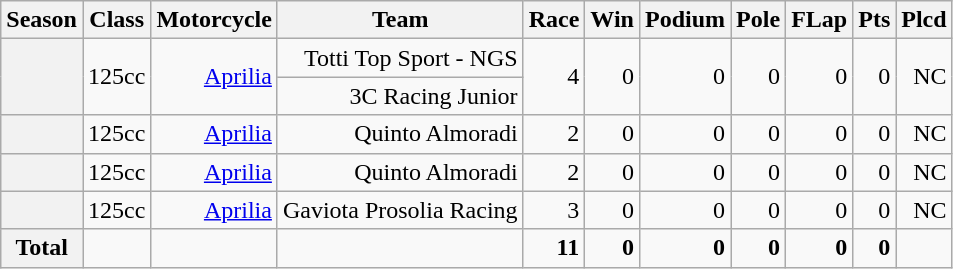<table class="wikitable" style=text-align:right>
<tr>
<th>Season</th>
<th>Class</th>
<th>Motorcycle</th>
<th>Team</th>
<th>Race</th>
<th>Win</th>
<th>Podium</th>
<th>Pole</th>
<th>FLap</th>
<th>Pts</th>
<th>Plcd</th>
</tr>
<tr>
<th rowspan=2></th>
<td rowspan=2>125cc</td>
<td rowspan=2><a href='#'>Aprilia</a></td>
<td>Totti Top Sport - NGS</td>
<td rowspan=2>4</td>
<td rowspan=2>0</td>
<td rowspan=2>0</td>
<td rowspan=2>0</td>
<td rowspan=2>0</td>
<td rowspan=2>0</td>
<td rowspan=2>NC</td>
</tr>
<tr>
<td>3C Racing Junior</td>
</tr>
<tr>
<th></th>
<td>125cc</td>
<td><a href='#'>Aprilia</a></td>
<td>Quinto Almoradi</td>
<td>2</td>
<td>0</td>
<td>0</td>
<td>0</td>
<td>0</td>
<td>0</td>
<td>NC</td>
</tr>
<tr>
<th></th>
<td>125cc</td>
<td><a href='#'>Aprilia</a></td>
<td>Quinto Almoradi</td>
<td>2</td>
<td>0</td>
<td>0</td>
<td>0</td>
<td>0</td>
<td>0</td>
<td>NC</td>
</tr>
<tr>
<th></th>
<td>125cc</td>
<td><a href='#'>Aprilia</a></td>
<td>Gaviota Prosolia Racing</td>
<td>3</td>
<td>0</td>
<td>0</td>
<td>0</td>
<td>0</td>
<td>0</td>
<td>NC</td>
</tr>
<tr>
<th>Total</th>
<td></td>
<td></td>
<td></td>
<td><strong>11</strong></td>
<td><strong>0</strong></td>
<td><strong>0</strong></td>
<td><strong>0</strong></td>
<td><strong>0</strong></td>
<td><strong>0</strong></td>
<td></td>
</tr>
</table>
